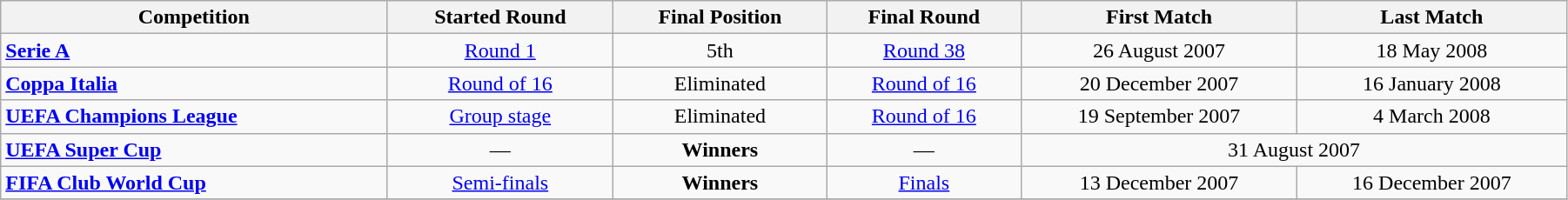<table class="wikitable" width=95%>
<tr>
<th>Competition</th>
<th>Started Round</th>
<th>Final Position</th>
<th>Final Round</th>
<th>First Match</th>
<th>Last Match</th>
</tr>
<tr>
<td><strong><a href='#'>Serie A</a></strong></td>
<td style="text-align: center"><a href='#'>Round 1</a></td>
<td style="text-align: center">5th</td>
<td style="text-align: center"><a href='#'>Round 38</a></td>
<td style="text-align: center">26 August 2007</td>
<td style="text-align: center">18 May 2008</td>
</tr>
<tr>
<td><strong><a href='#'>Coppa Italia</a></strong></td>
<td style="text-align: center"><a href='#'>Round of 16</a></td>
<td style="text-align: center">Eliminated</td>
<td style="text-align: center"><a href='#'>Round of 16</a></td>
<td style="text-align: center">20 December 2007</td>
<td style="text-align: center">16 January 2008</td>
</tr>
<tr>
<td><strong><a href='#'>UEFA Champions League</a></strong></td>
<td style="text-align: center"><a href='#'>Group stage</a></td>
<td style="text-align: center">Eliminated</td>
<td style="text-align: center"><a href='#'>Round of 16</a></td>
<td style="text-align: center">19 September 2007</td>
<td style="text-align: center">4 March 2008</td>
</tr>
<tr>
<td><strong><a href='#'>UEFA Super Cup</a></strong></td>
<td style="text-align: center">—</td>
<td style="text-align: center"><strong>Winners</strong></td>
<td style="text-align: center">—</td>
<td colspan=2 style="text-align: center">31 August 2007</td>
</tr>
<tr>
<td><strong><a href='#'>FIFA Club World Cup</a></strong></td>
<td style="text-align: center"><a href='#'>Semi-finals</a></td>
<td style="text-align: center"><strong>Winners</strong></td>
<td style="text-align: center"><a href='#'>Finals</a></td>
<td style="text-align: center">13 December 2007</td>
<td style="text-align: center">16 December 2007</td>
</tr>
<tr>
</tr>
</table>
